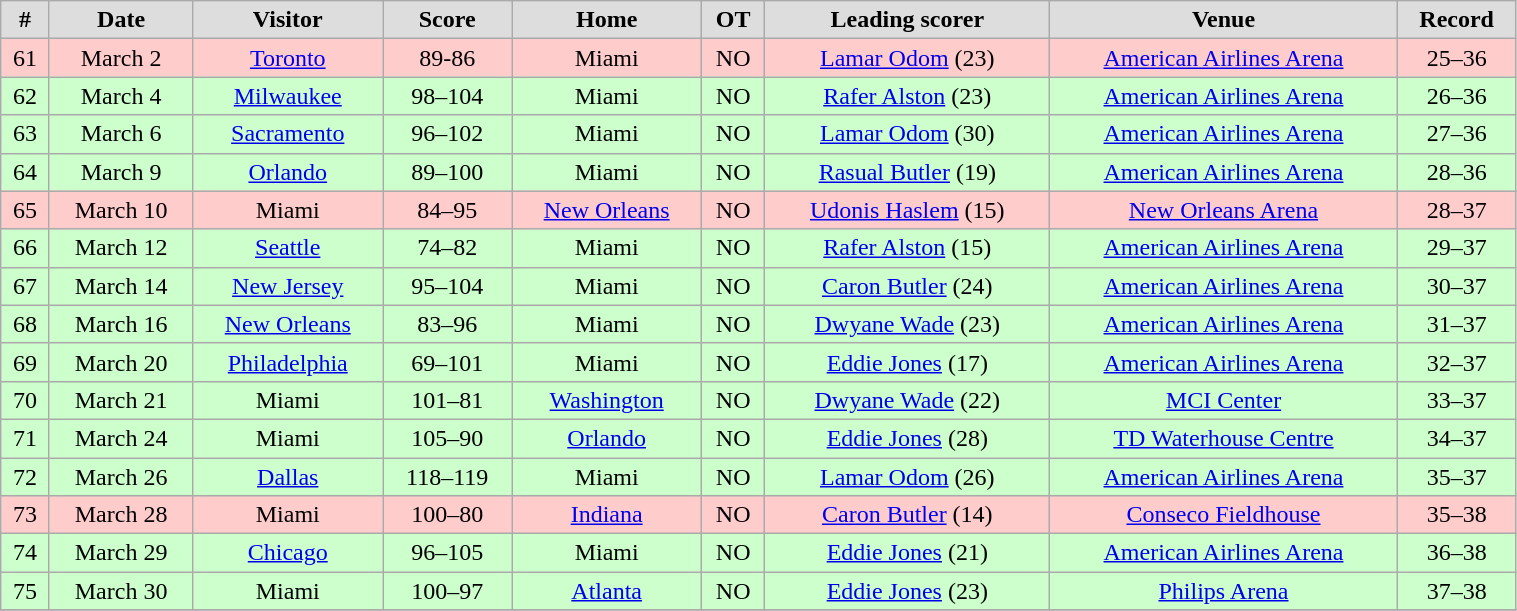<table class="wikitable" width="80%">
<tr align="center"  bgcolor="#dddddd">
<td><strong>#</strong></td>
<td><strong>Date</strong></td>
<td><strong>Visitor</strong></td>
<td><strong>Score</strong></td>
<td><strong>Home</strong></td>
<td><strong>OT</strong></td>
<td><strong>Leading scorer</strong></td>
<td><strong>Venue</strong></td>
<td><strong>Record</strong></td>
</tr>
<tr align="center" bgcolor="#ffcccc">
<td>61</td>
<td>March 2</td>
<td><a href='#'>Toronto</a></td>
<td>89-86</td>
<td>Miami</td>
<td>NO</td>
<td><a href='#'>Lamar Odom</a> (23)</td>
<td><a href='#'>American Airlines Arena</a></td>
<td>25–36</td>
</tr>
<tr align="center" bgcolor="#ccffcc">
<td>62</td>
<td>March 4</td>
<td><a href='#'>Milwaukee</a></td>
<td>98–104</td>
<td>Miami</td>
<td>NO</td>
<td><a href='#'>Rafer Alston</a> (23)</td>
<td><a href='#'>American Airlines Arena</a></td>
<td>26–36</td>
</tr>
<tr align="center" bgcolor="#ccffcc">
<td>63</td>
<td>March 6</td>
<td><a href='#'>Sacramento</a></td>
<td>96–102</td>
<td>Miami</td>
<td>NO</td>
<td><a href='#'>Lamar Odom</a> (30)</td>
<td><a href='#'>American Airlines Arena</a></td>
<td>27–36</td>
</tr>
<tr align="center" bgcolor="#ccffcc">
<td>64</td>
<td>March 9</td>
<td><a href='#'>Orlando</a></td>
<td>89–100</td>
<td>Miami</td>
<td>NO</td>
<td><a href='#'>Rasual Butler</a> (19)</td>
<td><a href='#'>American Airlines Arena</a></td>
<td>28–36</td>
</tr>
<tr align="center" bgcolor="#ffcccc">
<td>65</td>
<td>March 10</td>
<td>Miami</td>
<td>84–95</td>
<td><a href='#'>New Orleans</a></td>
<td>NO</td>
<td><a href='#'>Udonis Haslem</a> (15)</td>
<td><a href='#'>New Orleans Arena</a></td>
<td>28–37</td>
</tr>
<tr align="center" bgcolor="#ccffcc">
<td>66</td>
<td>March 12</td>
<td><a href='#'>Seattle</a></td>
<td>74–82</td>
<td>Miami</td>
<td>NO</td>
<td><a href='#'>Rafer Alston</a> (15)</td>
<td><a href='#'>American Airlines Arena</a></td>
<td>29–37</td>
</tr>
<tr align="center" bgcolor="#ccffcc">
<td>67</td>
<td>March 14</td>
<td><a href='#'>New Jersey</a></td>
<td>95–104</td>
<td>Miami</td>
<td>NO</td>
<td><a href='#'>Caron Butler</a> (24)</td>
<td><a href='#'>American Airlines Arena</a></td>
<td>30–37</td>
</tr>
<tr align="center" bgcolor="#ccffcc">
<td>68</td>
<td>March 16</td>
<td><a href='#'>New Orleans</a></td>
<td>83–96</td>
<td>Miami</td>
<td>NO</td>
<td><a href='#'>Dwyane Wade</a> (23)</td>
<td><a href='#'>American Airlines Arena</a></td>
<td>31–37</td>
</tr>
<tr align="center" bgcolor="#ccffcc">
<td>69</td>
<td>March 20</td>
<td><a href='#'>Philadelphia</a></td>
<td>69–101</td>
<td>Miami</td>
<td>NO</td>
<td><a href='#'>Eddie Jones</a> (17)</td>
<td><a href='#'>American Airlines Arena</a></td>
<td>32–37</td>
</tr>
<tr align="center" bgcolor="#ccffcc">
<td>70</td>
<td>March 21</td>
<td>Miami</td>
<td>101–81</td>
<td><a href='#'>Washington</a></td>
<td>NO</td>
<td><a href='#'>Dwyane Wade</a> (22)</td>
<td><a href='#'>MCI Center</a></td>
<td>33–37</td>
</tr>
<tr align="center" bgcolor="#ccffcc">
<td>71</td>
<td>March 24</td>
<td>Miami</td>
<td>105–90</td>
<td><a href='#'>Orlando</a></td>
<td>NO</td>
<td><a href='#'>Eddie Jones</a> (28)</td>
<td><a href='#'>TD Waterhouse Centre</a></td>
<td>34–37</td>
</tr>
<tr align="center" bgcolor="#ccffcc">
<td>72</td>
<td>March 26</td>
<td><a href='#'>Dallas</a></td>
<td>118–119</td>
<td>Miami</td>
<td>NO</td>
<td><a href='#'>Lamar Odom</a> (26)</td>
<td><a href='#'>American Airlines Arena</a></td>
<td>35–37</td>
</tr>
<tr align="center" bgcolor="#ffcccc">
<td>73</td>
<td>March 28</td>
<td>Miami</td>
<td>100–80</td>
<td><a href='#'>Indiana</a></td>
<td>NO</td>
<td><a href='#'>Caron Butler</a> (14)</td>
<td><a href='#'>Conseco Fieldhouse</a></td>
<td>35–38</td>
</tr>
<tr align="center" bgcolor="#ccffcc">
<td>74</td>
<td>March 29</td>
<td><a href='#'>Chicago</a></td>
<td>96–105</td>
<td>Miami</td>
<td>NO</td>
<td><a href='#'>Eddie Jones</a> (21)</td>
<td><a href='#'>American Airlines Arena</a></td>
<td>36–38</td>
</tr>
<tr align="center" bgcolor="#ccffcc">
<td>75</td>
<td>March 30</td>
<td>Miami</td>
<td>100–97</td>
<td><a href='#'>Atlanta</a></td>
<td>NO</td>
<td><a href='#'>Eddie Jones</a> (23)</td>
<td><a href='#'>Philips Arena</a></td>
<td>37–38</td>
</tr>
<tr align="center">
</tr>
</table>
